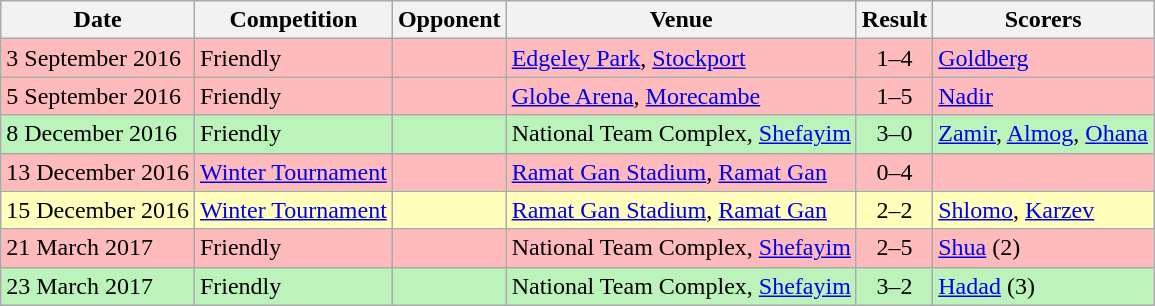<table class="wikitable">
<tr>
<th>Date</th>
<th>Competition</th>
<th>Opponent</th>
<th>Venue</th>
<th>Result</th>
<th>Scorers</th>
</tr>
<tr bgcolor="#FFBBBB">
<td>3 September 2016</td>
<td>Friendly</td>
<td></td>
<td><a href='#'>Edgeley Park</a>, <a href='#'>Stockport</a></td>
<td align=center>1–4</td>
<td><a href='#'>Goldberg</a></td>
</tr>
<tr bgcolor="#FFBBBB">
<td>5 September 2016</td>
<td>Friendly</td>
<td></td>
<td><a href='#'>Globe Arena</a>, <a href='#'>Morecambe</a></td>
<td align=center>1–5</td>
<td><a href='#'>Nadir</a></td>
</tr>
<tr bgcolor="#BBF3BB">
<td>8 December 2016</td>
<td>Friendly</td>
<td></td>
<td>National Team Complex, <a href='#'>Shefayim</a></td>
<td align=center>3–0</td>
<td><a href='#'>Zamir</a>, <a href='#'>Almog</a>, <a href='#'>Ohana</a></td>
</tr>
<tr bgcolor="#FFBBBB">
<td>13 December 2016</td>
<td><a href='#'>Winter Tournament</a></td>
<td></td>
<td><a href='#'>Ramat Gan Stadium</a>, <a href='#'>Ramat Gan</a></td>
<td align=center>0–4</td>
<td></td>
</tr>
<tr bgcolor="#FFFFBB">
<td>15 December 2016</td>
<td><a href='#'>Winter Tournament</a></td>
<td></td>
<td><a href='#'>Ramat Gan Stadium</a>, <a href='#'>Ramat Gan</a></td>
<td align=center>2–2 </td>
<td><a href='#'>Shlomo</a>, <a href='#'>Karzev</a></td>
</tr>
<tr bgcolor="#FFBBBB">
<td>21 March 2017</td>
<td>Friendly</td>
<td></td>
<td>National Team Complex, <a href='#'>Shefayim</a></td>
<td align=center>2–5</td>
<td><a href='#'>Shua</a> (2)</td>
</tr>
<tr bgcolor="#BBF3BB">
<td>23 March 2017</td>
<td>Friendly</td>
<td></td>
<td>National Team Complex, <a href='#'>Shefayim</a></td>
<td align=center>3–2</td>
<td><a href='#'>Hadad</a> (3)</td>
</tr>
</table>
